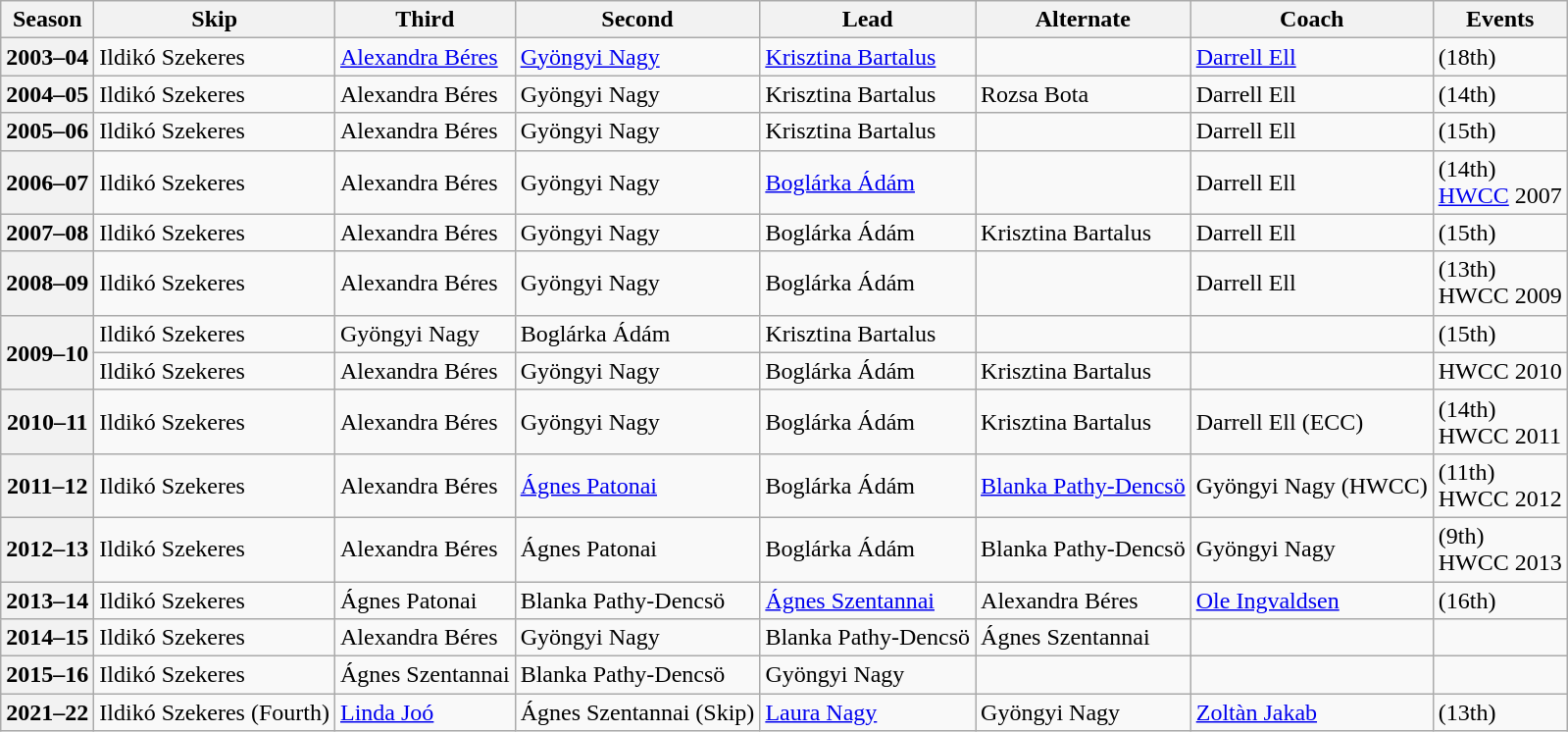<table class="wikitable">
<tr>
<th scope="col">Season</th>
<th scope="col">Skip</th>
<th scope="col">Third</th>
<th scope="col">Second</th>
<th scope="col">Lead</th>
<th scope="col">Alternate</th>
<th scope="col">Coach</th>
<th scope="col">Events</th>
</tr>
<tr>
<th scope="row">2003–04</th>
<td>Ildikó Szekeres</td>
<td><a href='#'>Alexandra Béres</a></td>
<td><a href='#'>Gyöngyi Nagy</a></td>
<td><a href='#'>Krisztina Bartalus</a></td>
<td></td>
<td><a href='#'>Darrell Ell</a></td>
<td> (18th)</td>
</tr>
<tr>
<th scope="row">2004–05</th>
<td>Ildikó Szekeres</td>
<td>Alexandra Béres</td>
<td>Gyöngyi Nagy</td>
<td>Krisztina Bartalus</td>
<td>Rozsa Bota</td>
<td>Darrell Ell</td>
<td> (14th)</td>
</tr>
<tr>
<th scope="row">2005–06</th>
<td>Ildikó Szekeres</td>
<td>Alexandra Béres</td>
<td>Gyöngyi Nagy</td>
<td>Krisztina Bartalus</td>
<td></td>
<td>Darrell Ell</td>
<td> (15th)</td>
</tr>
<tr>
<th scope="row">2006–07</th>
<td>Ildikó Szekeres</td>
<td>Alexandra Béres</td>
<td>Gyöngyi Nagy</td>
<td><a href='#'>Boglárka Ádám</a></td>
<td></td>
<td>Darrell Ell</td>
<td> (14th)<br><a href='#'>HWCC</a> 2007 </td>
</tr>
<tr>
<th scope="row">2007–08</th>
<td>Ildikó Szekeres</td>
<td>Alexandra Béres</td>
<td>Gyöngyi Nagy</td>
<td>Boglárka Ádám</td>
<td>Krisztina Bartalus</td>
<td>Darrell Ell</td>
<td> (15th)</td>
</tr>
<tr>
<th scope="row">2008–09</th>
<td>Ildikó Szekeres</td>
<td>Alexandra Béres</td>
<td>Gyöngyi Nagy</td>
<td>Boglárka Ádám</td>
<td></td>
<td>Darrell Ell</td>
<td> (13th)<br>HWCC 2009 </td>
</tr>
<tr>
<th scope="row" rowspan=2>2009–10</th>
<td>Ildikó Szekeres</td>
<td>Gyöngyi Nagy</td>
<td>Boglárka Ádám</td>
<td>Krisztina Bartalus</td>
<td></td>
<td></td>
<td> (15th)</td>
</tr>
<tr>
<td>Ildikó Szekeres</td>
<td>Alexandra Béres</td>
<td>Gyöngyi Nagy</td>
<td>Boglárka Ádám</td>
<td>Krisztina Bartalus</td>
<td></td>
<td>HWCC 2010 </td>
</tr>
<tr>
<th scope="row">2010–11</th>
<td>Ildikó Szekeres</td>
<td>Alexandra Béres</td>
<td>Gyöngyi Nagy</td>
<td>Boglárka Ádám</td>
<td>Krisztina Bartalus</td>
<td>Darrell Ell (ECC)</td>
<td> (14th)<br>HWCC 2011 </td>
</tr>
<tr>
<th scope="row">2011–12</th>
<td>Ildikó Szekeres</td>
<td>Alexandra Béres</td>
<td><a href='#'>Ágnes Patonai</a></td>
<td>Boglárka Ádám</td>
<td><a href='#'>Blanka Pathy-Dencsö</a></td>
<td>Gyöngyi Nagy (HWCC)</td>
<td> (11th)<br>HWCC 2012 </td>
</tr>
<tr>
<th scope="row">2012–13</th>
<td>Ildikó Szekeres</td>
<td>Alexandra Béres</td>
<td>Ágnes Patonai</td>
<td>Boglárka Ádám</td>
<td>Blanka Pathy-Dencsö</td>
<td>Gyöngyi Nagy</td>
<td> (9th)<br>HWCC 2013 </td>
</tr>
<tr>
<th scope="row">2013–14</th>
<td>Ildikó Szekeres</td>
<td>Ágnes Patonai</td>
<td>Blanka Pathy-Dencsö</td>
<td><a href='#'>Ágnes Szentannai</a></td>
<td>Alexandra Béres</td>
<td><a href='#'>Ole Ingvaldsen</a></td>
<td> (16th)</td>
</tr>
<tr>
<th scope="row">2014–15</th>
<td>Ildikó Szekeres</td>
<td>Alexandra Béres</td>
<td>Gyöngyi Nagy</td>
<td>Blanka Pathy-Dencsö</td>
<td>Ágnes Szentannai</td>
<td></td>
<td></td>
</tr>
<tr>
<th scope="row">2015–16</th>
<td>Ildikó Szekeres</td>
<td>Ágnes Szentannai</td>
<td>Blanka Pathy-Dencsö</td>
<td>Gyöngyi Nagy</td>
<td></td>
<td></td>
<td></td>
</tr>
<tr>
<th scope="row">2021–22</th>
<td>Ildikó Szekeres (Fourth)</td>
<td><a href='#'>Linda Joó</a></td>
<td>Ágnes Szentannai (Skip)</td>
<td><a href='#'>Laura Nagy</a></td>
<td>Gyöngyi Nagy</td>
<td><a href='#'>Zoltàn Jakab</a></td>
<td> (13th)</td>
</tr>
</table>
